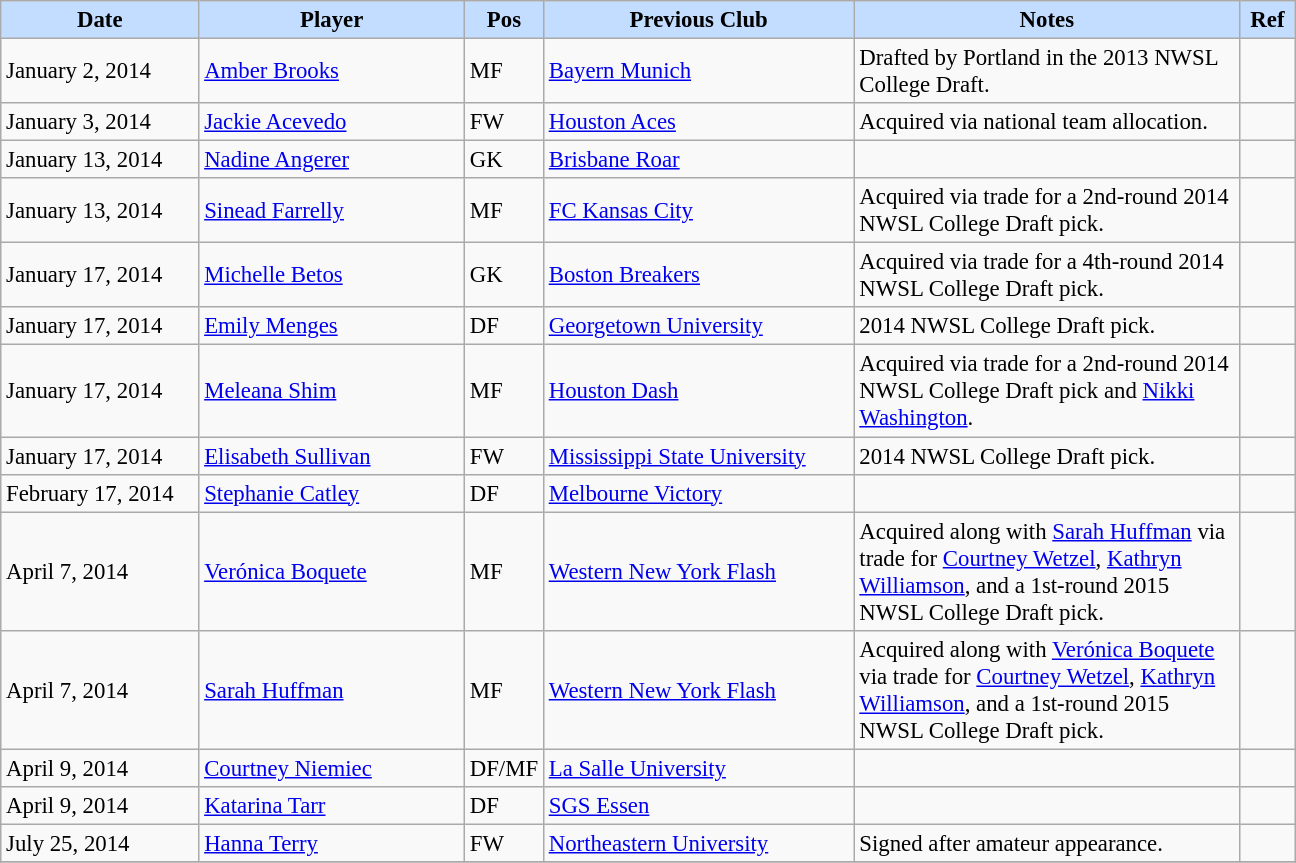<table class="wikitable" style="text-align:left; font-size:95%;">
<tr>
<th style="background:#c2ddff; width:125px;">Date</th>
<th style="background:#c2ddff; width:170px;">Player</th>
<th style="background:#c2ddff; width:25px;">Pos</th>
<th style="background:#c2ddff; width:200px;">Previous Club</th>
<th style="background:#c2ddff; width:250px;">Notes</th>
<th style="background:#c2ddff; width:30px;">Ref</th>
</tr>
<tr>
<td>January 2, 2014</td>
<td> <a href='#'>Amber Brooks</a></td>
<td>MF</td>
<td> <a href='#'>Bayern Munich</a></td>
<td>Drafted by Portland in the 2013 NWSL College Draft.</td>
<td></td>
</tr>
<tr>
<td>January 3, 2014</td>
<td> <a href='#'>Jackie Acevedo</a></td>
<td>FW</td>
<td> <a href='#'>Houston Aces</a></td>
<td>Acquired via national team allocation.</td>
<td></td>
</tr>
<tr>
<td>January 13, 2014</td>
<td> <a href='#'>Nadine Angerer</a></td>
<td>GK</td>
<td> <a href='#'>Brisbane Roar</a></td>
<td></td>
<td></td>
</tr>
<tr>
<td>January 13, 2014</td>
<td> <a href='#'>Sinead Farrelly</a></td>
<td>MF</td>
<td> <a href='#'>FC Kansas City</a></td>
<td>Acquired via trade for a 2nd-round 2014 NWSL College Draft pick.</td>
<td></td>
</tr>
<tr>
<td>January 17, 2014</td>
<td> <a href='#'>Michelle Betos</a></td>
<td>GK</td>
<td> <a href='#'>Boston Breakers</a></td>
<td>Acquired via trade for a 4th-round 2014 NWSL College Draft pick.</td>
<td></td>
</tr>
<tr>
<td>January 17, 2014</td>
<td> <a href='#'>Emily Menges</a></td>
<td>DF</td>
<td> <a href='#'>Georgetown University</a></td>
<td>2014 NWSL College Draft pick.</td>
<td></td>
</tr>
<tr>
<td>January 17, 2014</td>
<td> <a href='#'>Meleana Shim</a></td>
<td>MF</td>
<td> <a href='#'>Houston Dash</a></td>
<td>Acquired via trade for a 2nd-round 2014 NWSL College Draft pick and <a href='#'>Nikki Washington</a>.</td>
<td></td>
</tr>
<tr>
<td>January 17, 2014</td>
<td> <a href='#'>Elisabeth Sullivan</a></td>
<td>FW</td>
<td> <a href='#'>Mississippi State University</a></td>
<td>2014 NWSL College Draft pick.</td>
<td></td>
</tr>
<tr>
<td>February 17, 2014</td>
<td> <a href='#'>Stephanie Catley</a></td>
<td>DF</td>
<td> <a href='#'>Melbourne Victory</a></td>
<td></td>
<td></td>
</tr>
<tr>
<td>April 7, 2014</td>
<td> <a href='#'>Verónica Boquete</a></td>
<td>MF</td>
<td> <a href='#'>Western New York Flash</a></td>
<td>Acquired along with <a href='#'>Sarah Huffman</a> via trade for <a href='#'>Courtney Wetzel</a>, <a href='#'>Kathryn Williamson</a>, and a 1st-round 2015 NWSL College Draft pick.</td>
<td></td>
</tr>
<tr>
<td>April 7, 2014</td>
<td> <a href='#'>Sarah Huffman</a></td>
<td>MF</td>
<td> <a href='#'>Western New York Flash</a></td>
<td>Acquired along with <a href='#'>Verónica Boquete</a> via trade for <a href='#'>Courtney Wetzel</a>, <a href='#'>Kathryn Williamson</a>, and a 1st-round 2015 NWSL College Draft pick.</td>
<td></td>
</tr>
<tr>
<td>April 9, 2014</td>
<td> <a href='#'>Courtney Niemiec</a></td>
<td>DF/MF</td>
<td> <a href='#'>La Salle University</a></td>
<td></td>
<td></td>
</tr>
<tr>
<td>April 9, 2014</td>
<td> <a href='#'>Katarina Tarr</a></td>
<td>DF</td>
<td> <a href='#'>SGS Essen</a></td>
<td></td>
<td></td>
</tr>
<tr>
<td>July 25, 2014</td>
<td> <a href='#'>Hanna Terry</a></td>
<td>FW</td>
<td> <a href='#'>Northeastern University</a></td>
<td>Signed after amateur appearance.</td>
<td></td>
</tr>
<tr>
</tr>
</table>
